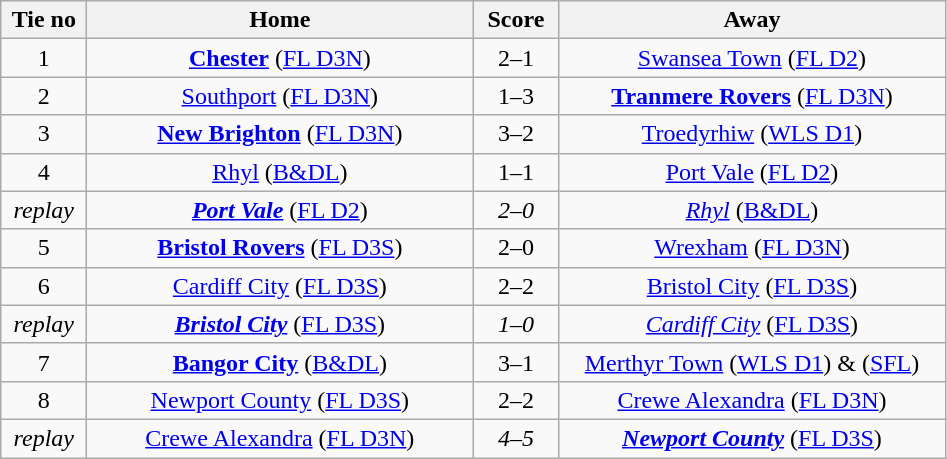<table class="wikitable" style="text-align:center">
<tr>
<th width=50>Tie no</th>
<th width=250>Home</th>
<th width=50>Score</th>
<th width=250>Away</th>
</tr>
<tr>
<td>1</td>
<td><strong><a href='#'>Chester</a></strong> (<a href='#'>FL D3N</a>)</td>
<td>2–1</td>
<td><a href='#'>Swansea Town</a> (<a href='#'>FL D2</a>)</td>
</tr>
<tr>
<td>2</td>
<td><a href='#'>Southport</a> (<a href='#'>FL D3N</a>)</td>
<td>1–3</td>
<td><strong><a href='#'>Tranmere Rovers</a></strong> (<a href='#'>FL D3N</a>)</td>
</tr>
<tr>
<td>3</td>
<td><strong><a href='#'>New Brighton</a></strong> (<a href='#'>FL D3N</a>)</td>
<td>3–2</td>
<td><a href='#'>Troedyrhiw</a> (<a href='#'>WLS D1</a>)</td>
</tr>
<tr>
<td>4</td>
<td><a href='#'>Rhyl</a> (<a href='#'>B&DL</a>)</td>
<td>1–1</td>
<td><a href='#'>Port Vale</a> (<a href='#'>FL D2</a>)</td>
</tr>
<tr>
<td><em>replay</em></td>
<td><strong><em><a href='#'>Port Vale</a></em></strong> (<a href='#'>FL D2</a>)</td>
<td><em>2–0</em></td>
<td><em><a href='#'>Rhyl</a> </em>(<a href='#'>B&DL</a>)</td>
</tr>
<tr>
<td>5</td>
<td><strong><a href='#'>Bristol Rovers</a></strong> (<a href='#'>FL D3S</a>)</td>
<td>2–0</td>
<td><a href='#'>Wrexham</a> (<a href='#'>FL D3N</a>)</td>
</tr>
<tr>
<td>6</td>
<td><a href='#'>Cardiff City</a> (<a href='#'>FL D3S</a>)</td>
<td>2–2</td>
<td><a href='#'>Bristol City</a> (<a href='#'>FL D3S</a>)</td>
</tr>
<tr>
<td><em>replay</em></td>
<td><strong><em><a href='#'>Bristol City</a></em></strong> (<a href='#'>FL D3S</a>)</td>
<td><em>1–0</em></td>
<td><em><a href='#'>Cardiff City</a></em> (<a href='#'>FL D3S</a>)</td>
</tr>
<tr>
<td>7</td>
<td><strong><a href='#'>Bangor City</a></strong> (<a href='#'>B&DL</a>)</td>
<td>3–1</td>
<td><a href='#'>Merthyr Town</a> (<a href='#'>WLS D1</a>) & (<a href='#'>SFL</a>)</td>
</tr>
<tr>
<td>8</td>
<td><a href='#'>Newport County</a> (<a href='#'>FL D3S</a>)</td>
<td>2–2</td>
<td><a href='#'>Crewe Alexandra</a> (<a href='#'>FL D3N</a>)</td>
</tr>
<tr>
<td><em>replay</em></td>
<td><a href='#'>Crewe Alexandra</a> (<a href='#'>FL D3N</a>)</td>
<td><em>4–5</em></td>
<td><strong><em><a href='#'>Newport County</a></em></strong> (<a href='#'>FL D3S</a>)</td>
</tr>
</table>
